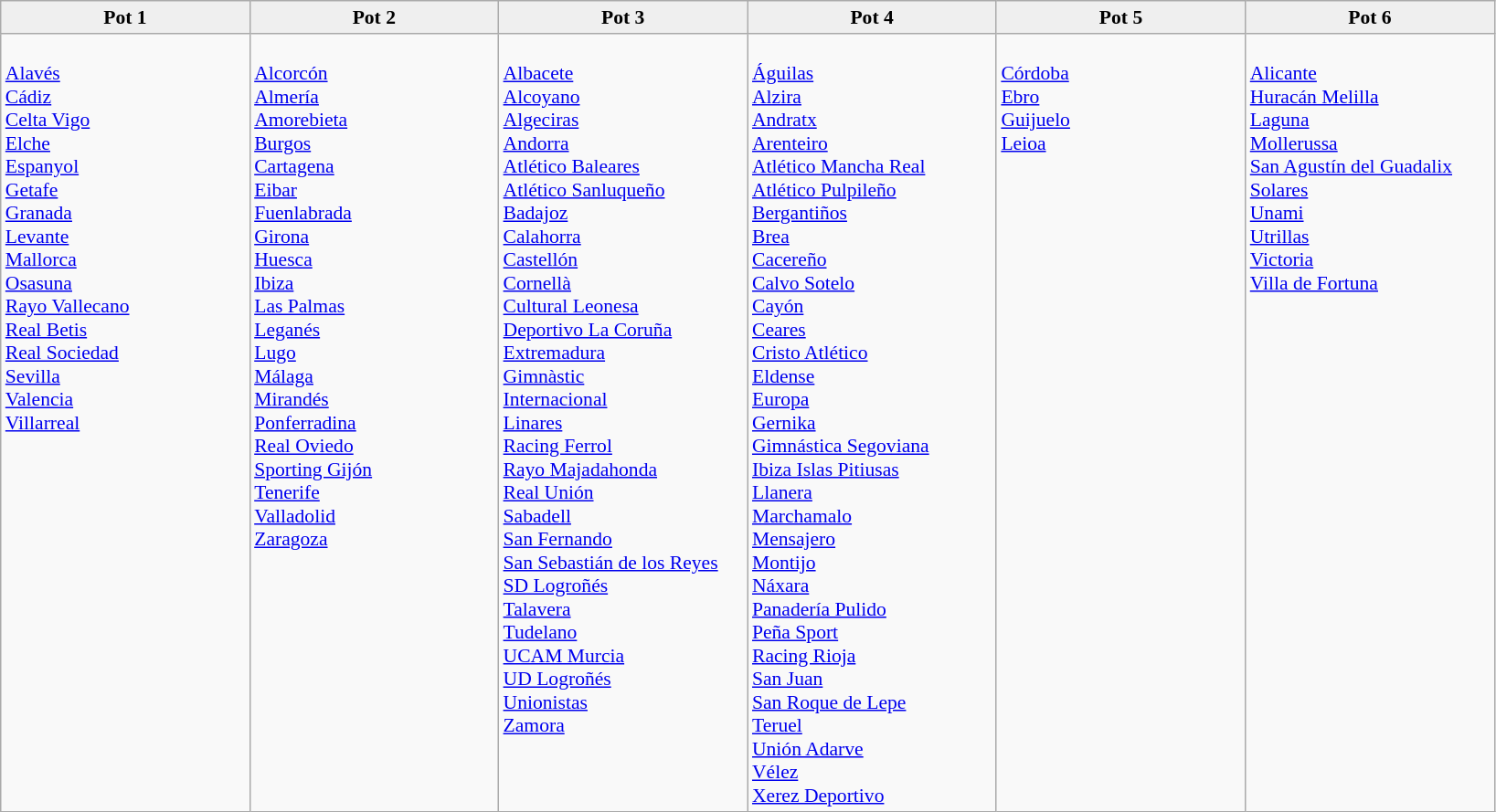<table class="wikitable" style="font-size:90%">
<tr bgcolor=#efefef align=center>
<td width=15%><strong>Pot 1</strong><br></td>
<td width=15%><strong>Pot 2</strong><br></td>
<td width=15%><strong>Pot 3</strong><br></td>
<td width=15%><strong>Pot 4</strong><br></td>
<td width=15%><strong>Pot 5</strong><br></td>
<td width=15%><strong>Pot 6</strong><br></td>
</tr>
<tr valign=top>
<td><br><a href='#'>Alavés</a><br>
<a href='#'>Cádiz</a><br>
<a href='#'>Celta Vigo</a><br>
<a href='#'>Elche</a><br>
<a href='#'>Espanyol</a><br>
<a href='#'>Getafe</a><br>
<a href='#'>Granada</a><br>
<a href='#'>Levante</a><br>
<a href='#'>Mallorca</a><br>
<a href='#'>Osasuna</a><br>
<a href='#'>Rayo Vallecano</a><br>
<a href='#'>Real Betis</a><br>
<a href='#'>Real Sociedad</a><br>
<a href='#'>Sevilla</a><br>
<a href='#'>Valencia</a><br>
<a href='#'>Villarreal</a></td>
<td><br><a href='#'>Alcorcón</a><br>
<a href='#'>Almería</a><br>
<a href='#'>Amorebieta</a><br>
<a href='#'>Burgos</a><br>
<a href='#'>Cartagena</a><br>
<a href='#'>Eibar</a><br>
<a href='#'>Fuenlabrada</a><br>
<a href='#'>Girona</a><br>
<a href='#'>Huesca</a><br>
<a href='#'>Ibiza</a><br>
<a href='#'>Las Palmas</a><br>
<a href='#'>Leganés</a><br>
<a href='#'>Lugo</a><br>
<a href='#'>Málaga</a><br>
<a href='#'>Mirandés</a><br>
<a href='#'>Ponferradina</a><br>
<a href='#'>Real Oviedo</a><br>
<a href='#'>Sporting Gijón</a><br>
<a href='#'>Tenerife</a><br>
<a href='#'>Valladolid</a><br>
<a href='#'>Zaragoza</a></td>
<td><br><a href='#'>Albacete</a><br>
<a href='#'>Alcoyano</a><br>
<a href='#'>Algeciras</a><br>
<a href='#'>Andorra</a><br>
<a href='#'>Atlético Baleares</a><br>
<a href='#'>Atlético Sanluqueño</a><br>
<a href='#'>Badajoz</a><br>
<a href='#'>Calahorra</a><br>
<a href='#'>Castellón</a><br>
<a href='#'>Cornellà</a><br>
<a href='#'>Cultural Leonesa</a><br>
<a href='#'>Deportivo La Coruña</a><br>
<a href='#'>Extremadura</a><br>
<a href='#'>Gimnàstic</a><br>
<a href='#'>Internacional</a><br>
<a href='#'>Linares</a><br>
<a href='#'>Racing Ferrol</a><br>
<a href='#'>Rayo Majadahonda</a><br>
<a href='#'>Real Unión</a><br>
<a href='#'>Sabadell</a><br>
<a href='#'>San Fernando</a><br>
<a href='#'>San Sebastián de los Reyes</a><br>
<a href='#'>SD Logroñés</a><br>
<a href='#'>Talavera</a><br>
<a href='#'>Tudelano</a><br>
<a href='#'>UCAM Murcia</a><br>
<a href='#'>UD Logroñés</a><br>
<a href='#'>Unionistas</a><br>
<a href='#'>Zamora</a></td>
<td><br><a href='#'>Águilas</a><br>
<a href='#'>Alzira</a><br>
<a href='#'>Andratx</a><br>
<a href='#'>Arenteiro</a><br>
<a href='#'>Atlético Mancha Real</a><br>
<a href='#'>Atlético Pulpileño</a><br>
<a href='#'>Bergantiños</a><br>
<a href='#'>Brea</a><br>
<a href='#'>Cacereño</a><br>
<a href='#'>Calvo Sotelo</a><br>
<a href='#'>Cayón</a><br>
<a href='#'>Ceares</a><br>
<a href='#'>Cristo Atlético</a><br>
<a href='#'>Eldense</a><br>
<a href='#'>Europa</a><br>
<a href='#'>Gernika</a><br>
<a href='#'>Gimnástica Segoviana</a><br>
<a href='#'>Ibiza Islas Pitiusas</a><br>
<a href='#'>Llanera</a><br>
<a href='#'>Marchamalo</a><br>
<a href='#'>Mensajero</a><br>
<a href='#'>Montijo</a><br>
<a href='#'>Náxara</a><br>
<a href='#'>Panadería Pulido</a><br>
<a href='#'>Peña Sport</a><br>
<a href='#'>Racing Rioja</a><br>
<a href='#'>San Juan</a><br>
<a href='#'>San Roque de Lepe</a><br>
<a href='#'>Teruel</a><br>
<a href='#'>Unión Adarve</a><br>
<a href='#'>Vélez</a><br>
<a href='#'>Xerez Deportivo</a></td>
<td><br><a href='#'>Córdoba</a><br>
<a href='#'>Ebro</a><br>
<a href='#'>Guijuelo</a><br>
<a href='#'>Leioa</a></td>
<td><br><a href='#'>Alicante</a><br>
<a href='#'>Huracán Melilla</a><br>
<a href='#'>Laguna</a><br>
<a href='#'>Mollerussa</a><br>
<a href='#'>San Agustín del Guadalix</a><br>
<a href='#'>Solares</a><br>
<a href='#'>Unami</a><br>
<a href='#'>Utrillas</a><br>
<a href='#'>Victoria</a><br>
<a href='#'>Villa de Fortuna</a></td>
</tr>
</table>
